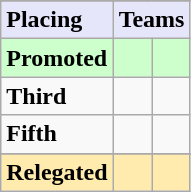<table class=wikitable>
<tr>
</tr>
<tr style="background: #E6E6FA;">
<td><strong>Placing</strong></td>
<td colspan="2" style="text-align:center"><strong>Teams</strong></td>
</tr>
<tr style="background: #ccffcc;">
<td><strong>Promoted</strong></td>
<td><strong></strong></td>
<td></td>
</tr>
<tr>
<td><strong>Third</strong></td>
<td></td>
<td></td>
</tr>
<tr>
<td><strong>Fifth</strong></td>
<td></td>
<td></td>
</tr>
<tr>
</tr>
<tr style="background: #ffebad;">
<td><strong>Relegated</strong></td>
<td></td>
<td></td>
</tr>
</table>
